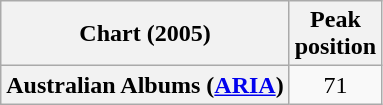<table class="wikitable plainrowheaders">
<tr>
<th scope="col">Chart (2005)</th>
<th scope="col">Peak<br>position</th>
</tr>
<tr>
<th scope="row">Australian Albums (<a href='#'>ARIA</a>)</th>
<td style="text-align:center;">71</td>
</tr>
</table>
